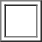<table border="1" cellpadding="10">
<tr>
<td></td>
</tr>
</table>
